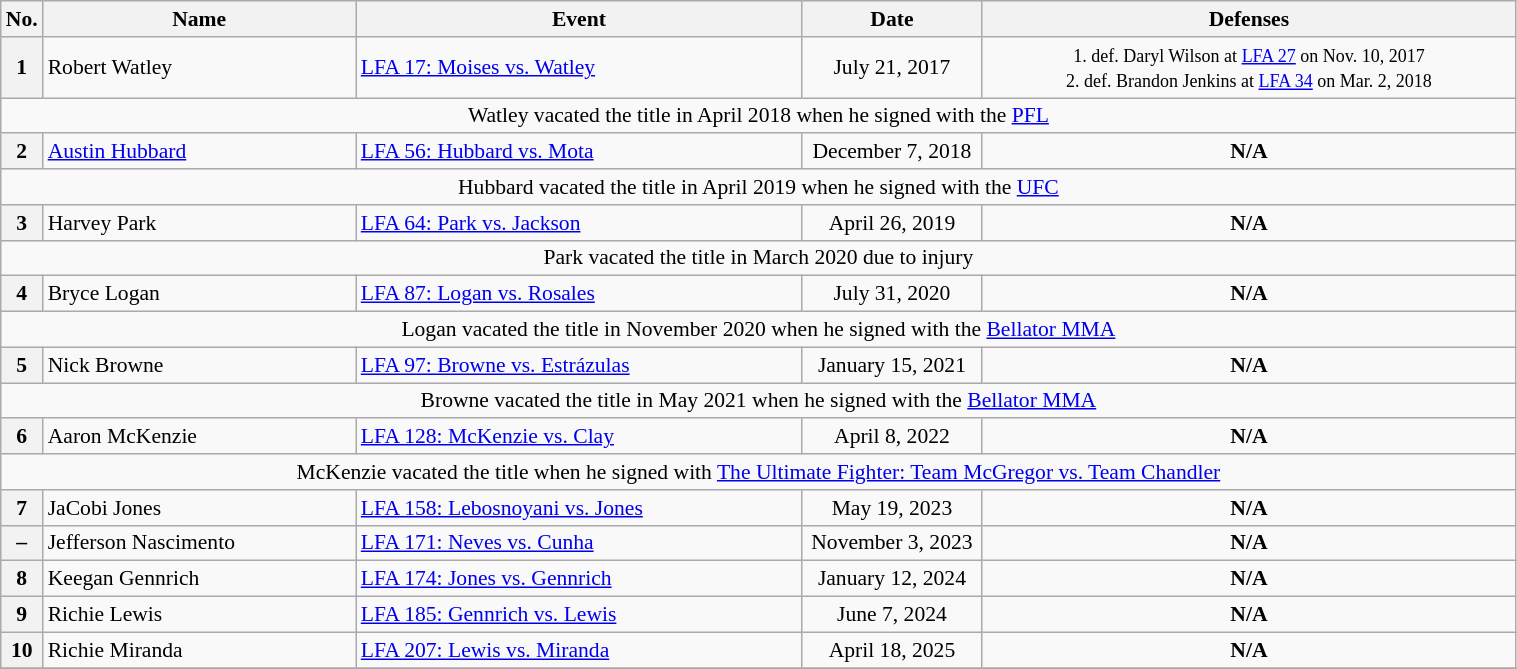<table class="wikitable" style="width:80%; font-size:90%">
<tr>
<th style= width:1%;">No.</th>
<th style= width:21%;">Name</th>
<th style= width:30%;">Event</th>
<th style=width:12%;">Date</th>
<th style= width:45%;">Defenses</th>
</tr>
<tr>
<th>1</th>
<td align=left> Robert Watley <br></td>
<td align=left><a href='#'>LFA 17: Moises vs. Watley</a> <br></td>
<td align=center>July 21, 2017</td>
<td align=center><small>1. def. Daryl Wilson at <a href='#'>LFA 27</a> on Nov. 10, 2017 <br> 2. def. Brandon Jenkins at <a href='#'>LFA 34</a> on Mar. 2, 2018</small></td>
</tr>
<tr>
<td align="center" colspan="6">Watley vacated the title in April 2018 when he signed with the <a href='#'>PFL</a></td>
</tr>
<tr>
<th>2</th>
<td align=left> <a href='#'>Austin Hubbard</a> <br></td>
<td align=left><a href='#'>LFA 56: Hubbard vs. Mota</a> <br></td>
<td align=center>December 7, 2018</td>
<td align=center><strong>N/A</strong></td>
</tr>
<tr>
<td align="center" colspan="6">Hubbard vacated the title in April 2019 when he signed with the <a href='#'>UFC</a></td>
</tr>
<tr>
<th>3</th>
<td align=left> Harvey Park <br></td>
<td align=left><a href='#'>LFA 64: Park vs. Jackson</a> <br></td>
<td align=center>April 26, 2019</td>
<td align=center><strong>N/A</strong></td>
</tr>
<tr>
<td align="center" colspan="6">Park vacated the title in March 2020 due to injury</td>
</tr>
<tr>
<th>4</th>
<td align=left> Bryce Logan <br></td>
<td align=left><a href='#'>LFA 87: Logan vs. Rosales</a> <br></td>
<td align=center>July 31, 2020</td>
<td align=center><strong>N/A</strong></td>
</tr>
<tr>
<td align="center" colspan="6">Logan vacated the title in November 2020 when he signed with the <a href='#'>Bellator MMA</a></td>
</tr>
<tr>
<th>5</th>
<td align=left> Nick Browne <br></td>
<td align=left><a href='#'>LFA 97: Browne vs. Estrázulas</a> <br></td>
<td align=center>January 15, 2021</td>
<td align=center><strong>N/A</strong></td>
</tr>
<tr>
<td align="center" colspan="6">Browne vacated the title in May 2021 when he signed with the <a href='#'>Bellator MMA</a></td>
</tr>
<tr>
<th>6</th>
<td align=left> Aaron McKenzie <br></td>
<td align=left><a href='#'>LFA 128: McKenzie vs. Clay</a> <br></td>
<td align=center>April 8, 2022</td>
<td align=center><strong>N/A</strong></td>
</tr>
<tr>
<td align="center" colspan="6">McKenzie vacated the title when he signed with <a href='#'>The Ultimate Fighter: Team McGregor vs. Team Chandler</a></td>
</tr>
<tr>
<th>7</th>
<td align=left> JaCobi Jones <br></td>
<td align=left><a href='#'>LFA 158: Lebosnoyani vs. Jones</a> <br></td>
<td align=center>May 19, 2023</td>
<td align=center><strong>N/A</strong></td>
</tr>
<tr>
<th>–</th>
<td align=left> Jefferson Nascimento <br></td>
<td align=left><a href='#'>LFA 171: Neves vs. Cunha</a> <br></td>
<td align=center>November 3, 2023</td>
<td align=center><strong>N/A</strong></td>
</tr>
<tr>
<th>8</th>
<td align=left> Keegan Gennrich</td>
<td align=left><a href='#'>LFA 174: Jones vs. Gennrich</a> <br></td>
<td align=center>January 12, 2024</td>
<td align=center><strong>N/A</strong></td>
</tr>
<tr>
<th>9</th>
<td align=left> Richie Lewis</td>
<td align=left><a href='#'>LFA 185: Gennrich vs. Lewis</a> <br></td>
<td align=center>June 7, 2024</td>
<td align=center><strong>N/A</strong></td>
</tr>
<tr>
<th>10</th>
<td align=left> Richie Miranda</td>
<td align=left><a href='#'>LFA 207: Lewis vs. Miranda</a> <br></td>
<td align=center>April 18, 2025</td>
<td align=center><strong>N/A</strong></td>
</tr>
<tr>
</tr>
</table>
